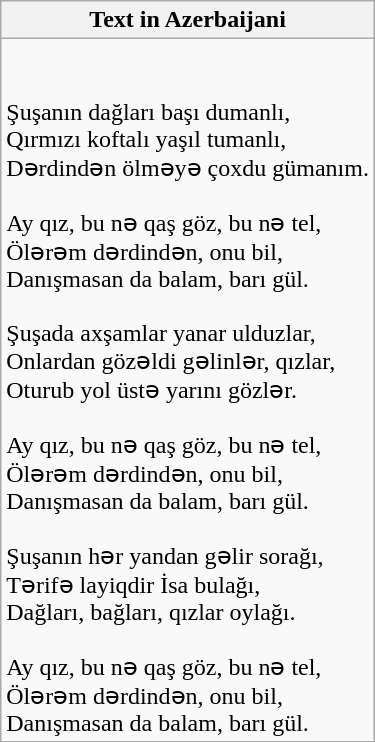<table class="wikitable">
<tr>
<th>Text in Azerbaijani</th>
</tr>
<tr>
<td><br><br>Şuşanın dağları başı dumanlı,
<br>Qırmızı koftalı yaşıl tumanlı,
<br>Dərdindən ölməyə çoxdu gümanım.
<br>
<br>Ay qız, bu nə qaş göz, bu nə tel,
<br>Ölərəm dərdindən, onu bil,
<br>Danışmasan da balam, barı gül.
<br>
<br>Şuşada axşamlar yanar ulduzlar,
<br>Onlardan gözəldi gəlinlər, qızlar,
<br>Oturub yol üstə yarını gözlər.
<br>
<br>Ay qız, bu nə qaş göz, bu nə tel,
<br>Ölərəm dərdindən, onu bil,
<br>Danışmasan da balam, barı gül.
<br>
<br>Şuşanın hər yandan gəlir sorağı,
<br>Tərifə layiqdir İsa bulağı,
<br>Dağları, bağları, qızlar oylağı.
<br>
<br>Ay qız, bu nə qaş göz, bu nə tel,
<br>Ölərəm dərdindən, onu bil,
<br>Danışmasan da balam, barı gül.</td>
</tr>
</table>
